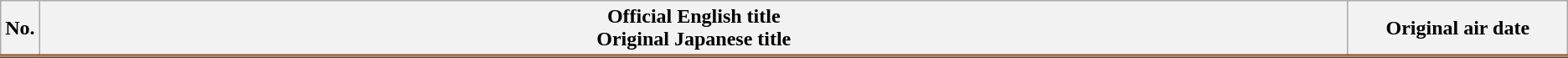<table class="wikitable">
<tr style="border-bottom: 3px solid #8B4513;">
<th style="width:1%;">No.</th>
<th>Official English title<br> Original Japanese title</th>
<th style="width:14%;">Original air date</th>
</tr>
<tr>
</tr>
</table>
